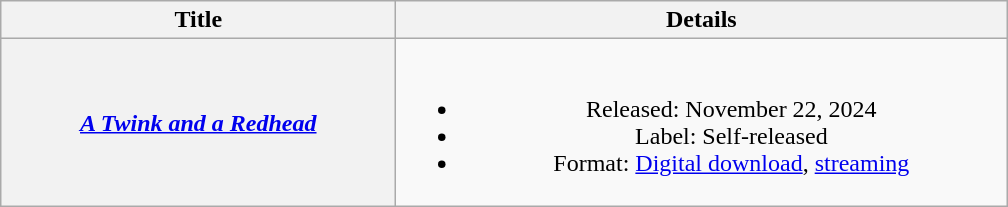<table class="wikitable plainrowheaders" style="text-align:center;">
<tr>
<th style="width:16em;">Title</th>
<th style="width:25em;">Details</th>
</tr>
<tr>
<th scope="row"><em><a href='#'>A Twink and a Redhead</a></em></th>
<td><br><ul><li>Released: November 22, 2024</li><li>Label: Self-released</li><li>Format: <a href='#'>Digital download</a>, <a href='#'>streaming</a></li></ul></td>
</tr>
</table>
